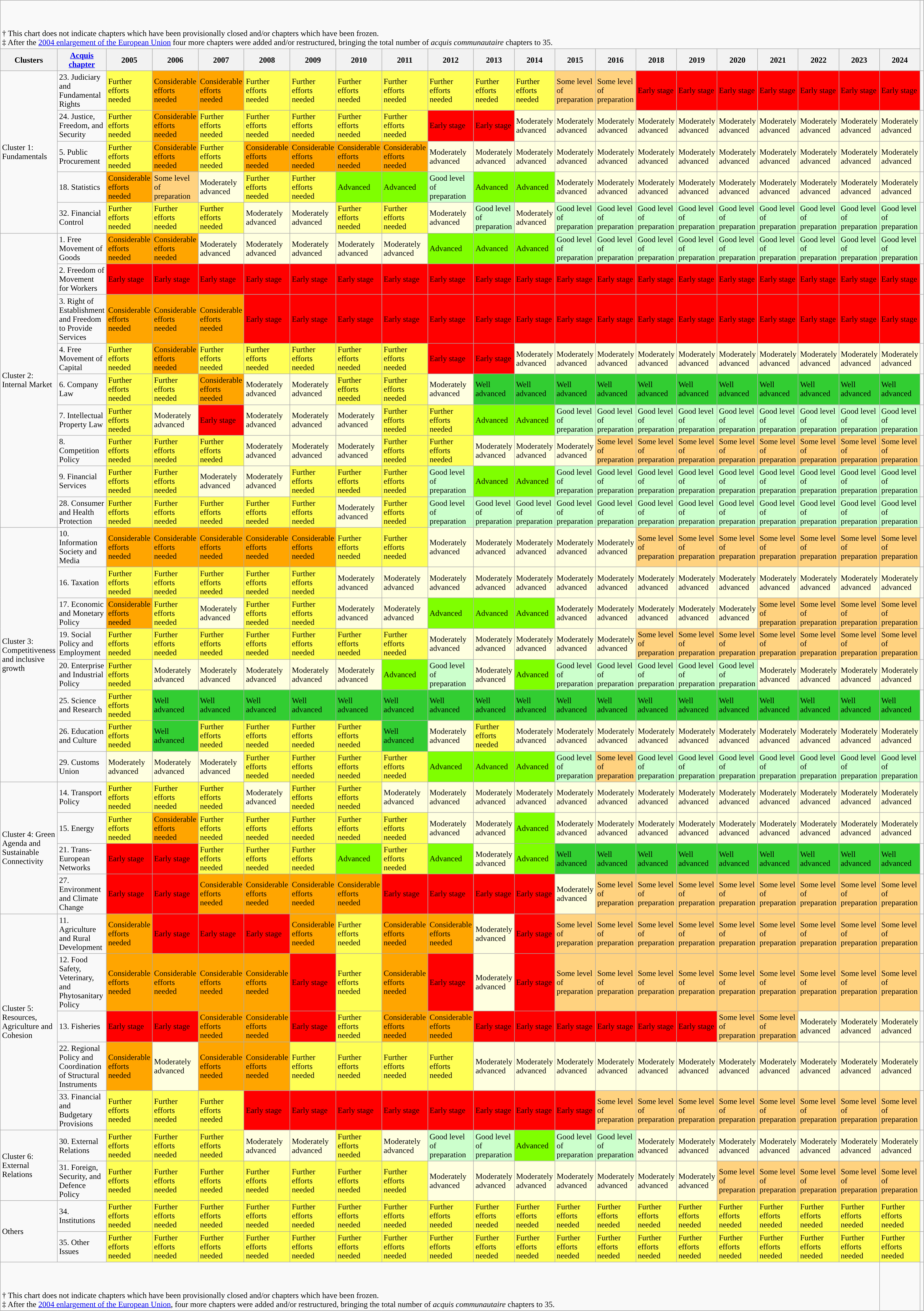<table class="wikitable mw-collapsible mw-collapsed sortable" style="text-align:left">
<tr>
<td colspan="21"><br>







<br><br>
† This chart does not indicate chapters which have been provisionally closed and/or chapters which have been frozen.<br>‡ After the <a href='#'>2004 enlargement of the European Union</a> four more chapters were added and/or restructured, bringing the total number of <em>acquis communautaire</em> chapters to 35.</td>
</tr>
<tr>
<th>Clusters</th>
<th><a href='#'>Acquis chapter</a></th>
<th>2005</th>
<th>2006</th>
<th>2007</th>
<th>2008</th>
<th>2009</th>
<th>2010</th>
<th>2011</th>
<th>2012</th>
<th>2013</th>
<th>2014</th>
<th>2015</th>
<th>2016</th>
<th>2018</th>
<th>2019</th>
<th>2020</th>
<th>2021</th>
<th>2022</th>
<th>2023</th>
<th>2024</th>
</tr>
<tr>
<td rowspan="5">Cluster 1: Fundamentals</td>
<td style="text-align:left;">23. Judiciary and Fundamental Rights</td>
<td style="background:#ff5;">Further efforts needed</td>
<td style="background:#ffa500;">Considerable efforts needed</td>
<td style="background:#ffa500;">Considerable efforts needed</td>
<td style="background:#ff5;">Further efforts needed</td>
<td style="background:#ff5;">Further efforts needed</td>
<td style="background:#ff5;">Further efforts needed</td>
<td style="background:#ff5;">Further efforts needed</td>
<td style="background:#ff5;">Further efforts needed</td>
<td style="background:#ff5;">Further efforts needed</td>
<td style="background:#ff5;">Further efforts needed</td>
<td style="background:#FFD27F;">Some level of preparation</td>
<td style="background:#FFD27F;">Some level of preparation</td>
<td style="background:#f00;">Early stage</td>
<td style="background:#f00;">Early stage</td>
<td style="background:#f00;">Early stage</td>
<td style="background:#f00;">Early stage</td>
<td style="background:#f00;">Early stage</td>
<td style="background:#f00;">Early stage</td>
<td style="background:#f00;">Early stage</td>
<td></td>
</tr>
<tr>
<td style="text-align:left;">24. Justice, Freedom, and Security</td>
<td style="background:#ff5;">Further efforts needed</td>
<td style="background:#ffa500;">Considerable efforts needed</td>
<td style="background:#ff5;">Further efforts needed</td>
<td style="background:#ff5;">Further efforts needed</td>
<td style="background:#ff5;">Further efforts needed</td>
<td style="background:#ff5;">Further efforts needed</td>
<td style="background:#ff5;">Further efforts needed</td>
<td style="background:#f00;">Early stage</td>
<td style="background:#f00;">Early stage</td>
<td style="background:#FFFFE0;">Moderately advanced</td>
<td style="background:#FFFFE0;">Moderately advanced</td>
<td style="background:#FFFFE0;">Moderately advanced</td>
<td style="background:#FFFFE0;">Moderately advanced</td>
<td style="background:#FFFFE0;">Moderately advanced</td>
<td style="background:#FFFFE0;">Moderately advanced</td>
<td style="background:#FFFFE0;">Moderately advanced</td>
<td style="background:#FFFFE0;">Moderately advanced</td>
<td style="background:#FFFFE0;">Moderately advanced</td>
<td style="background:#FFFFE0;">Moderately advanced</td>
<td></td>
</tr>
<tr>
<td style="text-align:left;">5. Public Procurement</td>
<td style="background:#ff5;">Further efforts needed</td>
<td style="background:#ffa500;">Considerable efforts needed</td>
<td style="background:#ff5;">Further efforts needed</td>
<td style="background:#ffa500;">Considerable efforts needed</td>
<td style="background:#ffa500;">Considerable efforts needed</td>
<td style="background:#ffa500;">Considerable efforts needed</td>
<td style="background:#ffa500;">Considerable efforts needed</td>
<td style="background:#FFFFE0;">Moderately advanced</td>
<td style="background:#FFFFE0;">Moderately advanced</td>
<td style="background:#FFFFE0;">Moderately advanced</td>
<td style="background:#FFFFE0;">Moderately advanced</td>
<td style="background:#FFFFE0;">Moderately advanced</td>
<td style="background:#FFFFE0;">Moderately advanced</td>
<td style="background:#FFFFE0;">Moderately advanced</td>
<td style="background:#FFFFE0;">Moderately advanced</td>
<td style="background:#FFFFE0;">Moderately advanced</td>
<td style="background:#FFFFE0;">Moderately advanced</td>
<td style="background:#FFFFE0;">Moderately advanced</td>
<td style="background:#FFFFE0;">Moderately advanced</td>
<td></td>
</tr>
<tr>
<td style="text-align:left;">18. Statistics</td>
<td style="background:#ffa500;">Considerable efforts needed</td>
<td style="background:#FFD27F;">Some level of preparation</td>
<td style="background:#FFFFE0;">Moderately advanced</td>
<td style="background:#ff5;">Further efforts needed</td>
<td style="background:#ff5;">Further efforts needed</td>
<td style="background:#7fff00;">Advanced</td>
<td style="background:#7fff00;">Advanced</td>
<td style="background:#cfc;">Good level of preparation</td>
<td style="background:#7fff00;">Advanced</td>
<td style="background:#7fff00;">Advanced</td>
<td style="background:#FFFFE0;">Moderately advanced</td>
<td style="background:#FFFFE0;">Moderately advanced</td>
<td style="background:#FFFFE0;">Moderately advanced</td>
<td style="background:#FFFFE0;">Moderately advanced</td>
<td style="background:#FFFFE0;">Moderately advanced</td>
<td style="background:#FFFFE0;">Moderately advanced</td>
<td style="background:#FFFFE0;">Moderately advanced</td>
<td style="background:#FFFFE0;">Moderately advanced</td>
<td style="background:#FFFFE0;">Moderately advanced</td>
<td></td>
</tr>
<tr>
<td style="text-align:left;">32. Financial Control</td>
<td style="background:#ff5;">Further efforts needed</td>
<td style="background:#ff5;">Further efforts needed</td>
<td style="background:#ff5;">Further efforts needed</td>
<td style="background:#FFFFE0;">Moderately advanced</td>
<td style="background:#FFFFE0;">Moderately advanced</td>
<td style="background:#ff5;">Further efforts needed</td>
<td style="background:#ff5;">Further efforts needed</td>
<td style="background:#FFFFE0;">Moderately advanced</td>
<td style="background:#cfc;">Good level of preparation</td>
<td style="background:#FFFFE0;">Moderately advanced</td>
<td style="background:#cfc;">Good level of preparation</td>
<td style="background:#cfc;">Good level of preparation</td>
<td style="background:#cfc;">Good level of preparation</td>
<td style="background:#cfc;">Good level of preparation</td>
<td style="background:#cfc;">Good level of preparation</td>
<td style="background:#cfc;">Good level of preparation</td>
<td style="background:#cfc;">Good level of preparation</td>
<td style="background:#cfc;">Good level of preparation</td>
<td style="background:#cfc;">Good level of preparation</td>
<td></td>
</tr>
<tr>
<td rowspan="9">Cluster 2: Internal Market</td>
<td style="text-align:left;">1. Free Movement of Goods</td>
<td style="background:#ffa500;">Considerable efforts needed</td>
<td style="background:#ffa500;">Considerable efforts needed</td>
<td style="background:#FFFFE0;">Moderately advanced</td>
<td style="background:#FFFFE0;">Moderately advanced</td>
<td style="background:#FFFFE0;">Moderately advanced</td>
<td style="background:#FFFFE0;">Moderately advanced</td>
<td style="background:#FFFFE0;">Moderately advanced</td>
<td style="background:#7fff00;">Advanced</td>
<td style="background:#7fff00;">Advanced</td>
<td style="background:#7fff00;">Advanced</td>
<td style="background:#cfc;">Good level of preparation</td>
<td style="background:#cfc;">Good level of preparation</td>
<td style="background:#cfc;">Good level of preparation</td>
<td style="background:#cfc;">Good level of preparation</td>
<td style="background:#cfc;">Good level of preparation</td>
<td style="background:#cfc;">Good level of preparation</td>
<td style="background:#cfc;">Good level of preparation</td>
<td style="background:#cfc;">Good level of preparation</td>
<td style="background:#cfc;">Good level of preparation</td>
<td></td>
</tr>
<tr>
<td style="text-align:left;">2. Freedom of Movement for Workers</td>
<td style="background:#f00;">Early stage</td>
<td style="background:#f00;">Early stage</td>
<td style="background:#f00;">Early stage</td>
<td style="background:#f00;">Early stage</td>
<td style="background:#f00;">Early stage</td>
<td style="background:#f00;">Early stage</td>
<td style="background:#f00;">Early stage</td>
<td style="background:#f00;">Early stage</td>
<td style="background:#f00;">Early stage</td>
<td style="background:#f00;">Early stage</td>
<td style="background:#f00;">Early stage</td>
<td style="background:#f00;">Early stage</td>
<td style="background:#f00;">Early stage</td>
<td style="background:#f00;">Early stage</td>
<td style="background:#f00;">Early stage</td>
<td style="background:#f00;">Early stage</td>
<td style="background:#f00;">Early stage</td>
<td style="background:#f00;">Early stage</td>
<td style="background:#f00;">Early stage</td>
<td></td>
</tr>
<tr>
<td style="text-align:left;">3. Right of Establishment and Freedom to Provide Services</td>
<td style="background:#ffa500;">Considerable efforts needed</td>
<td style="background:#ffa500;">Considerable efforts needed</td>
<td style="background:#ffa500;">Considerable efforts needed</td>
<td style="background:#f00;">Early stage</td>
<td style="background:#f00;">Early stage</td>
<td style="background:#f00;">Early stage</td>
<td style="background:#f00;">Early stage</td>
<td style="background:#f00;">Early stage</td>
<td style="background:#f00;">Early stage</td>
<td style="background:#f00;">Early stage</td>
<td style="background:#f00;">Early stage</td>
<td style="background:#f00;">Early stage</td>
<td style="background:#f00;">Early stage</td>
<td style="background:#f00;">Early stage</td>
<td style="background:#f00;">Early stage</td>
<td style="background:#f00;">Early stage</td>
<td style="background:#f00;">Early stage</td>
<td style="background:#f00;">Early stage</td>
<td style="background:#f00;">Early stage</td>
<td></td>
</tr>
<tr>
<td style="text-align:left;">4. Free Movement of Capital</td>
<td style="background:#ff5;">Further efforts needed</td>
<td style="background:#ffa500;">Considerable efforts needed</td>
<td style="background:#ff5;">Further efforts needed</td>
<td style="background:#ff5;">Further efforts needed</td>
<td style="background:#ff5;">Further efforts needed</td>
<td style="background:#ff5;">Further efforts needed</td>
<td style="background:#ff5;">Further efforts needed</td>
<td style="background:#f00;">Early stage</td>
<td style="background:#f00;">Early stage</td>
<td style="background:#FFFFE0;">Moderately advanced</td>
<td style="background:#FFFFE0;">Moderately advanced</td>
<td style="background:#FFFFE0;">Moderately advanced</td>
<td style="background:#FFFFE0;">Moderately advanced</td>
<td style="background:#FFFFE0;">Moderately advanced</td>
<td style="background:#FFFFE0;">Moderately advanced</td>
<td style="background:#FFFFE0;">Moderately advanced</td>
<td style="background:#FFFFE0;">Moderately advanced</td>
<td style="background:#FFFFE0;">Moderately advanced</td>
<td style="background:#FFFFE0;">Moderately advanced</td>
<td></td>
</tr>
<tr>
<td style="text-align:left;">6. Company Law</td>
<td style="background:#ff5;">Further efforts needed</td>
<td style="background:#ff5;">Further efforts needed</td>
<td style="background:#ffa500;">Considerable efforts needed</td>
<td style="background:#FFFFE0;">Moderately advanced</td>
<td style="background:#FFFFE0;">Moderately advanced</td>
<td style="background:#ff5;">Further efforts needed</td>
<td style="background:#ff5;">Further efforts needed</td>
<td style="background:#FFFFE0;">Moderately advanced</td>
<td style="background:#32cd32;">Well advanced</td>
<td style="background:#32cd32;">Well advanced</td>
<td style="background:#32cd32;">Well advanced</td>
<td style="background:#32cd32;">Well advanced</td>
<td style="background:#32cd32;">Well advanced</td>
<td style="background:#32cd32;">Well advanced</td>
<td style="background:#32cd32;">Well advanced</td>
<td style="background:#32cd32;">Well advanced</td>
<td style="background:#32cd32;">Well advanced</td>
<td style="background:#32cd32;">Well advanced</td>
<td style="background:#32cd32;">Well advanced</td>
<td></td>
</tr>
<tr>
<td style="text-align:left;">7. Intellectual Property Law</td>
<td style="background:#ff5;">Further efforts needed</td>
<td style="background:#FFFFE0;">Moderately advanced</td>
<td style="background:#f00;">Early stage</td>
<td style="background:#FFFFE0;">Moderately advanced</td>
<td style="background:#FFFFE0;">Moderately advanced</td>
<td style="background:#FFFFE0;">Moderately advanced</td>
<td style="background:#ff5;">Further efforts needed</td>
<td style="background:#ff5;">Further efforts needed</td>
<td style="background:#7fff00;">Advanced</td>
<td style="background:#7fff00;">Advanced</td>
<td style="background:#cfc;">Good level of preparation</td>
<td style="background:#cfc;">Good level of preparation</td>
<td style="background:#cfc;">Good level of preparation</td>
<td style="background:#cfc;">Good level of preparation</td>
<td style="background:#cfc;">Good level of preparation</td>
<td style="background:#cfc;">Good level of preparation</td>
<td style="background:#cfc;">Good level of preparation</td>
<td style="background:#cfc;">Good level of preparation</td>
<td style="background:#cfc;">Good level of preparation</td>
<td></td>
</tr>
<tr>
<td style="text-align:left;">8. Competition Policy</td>
<td style="background:#ff5;">Further efforts needed</td>
<td style="background:#ff5;">Further efforts needed</td>
<td style="background:#ff5;">Further efforts needed</td>
<td style="background:#FFFFE0;">Moderately advanced</td>
<td style="background:#FFFFE0;">Moderately advanced</td>
<td style="background:#FFFFE0;">Moderately advanced</td>
<td style="background:#ff5;">Further efforts needed</td>
<td style="background:#ff5;">Further efforts needed</td>
<td style="background:#FFFFE0;">Moderately advanced</td>
<td style="background:#FFFFE0;">Moderately advanced</td>
<td style="background:#FFFFE0;">Moderately advanced</td>
<td style="background:#FFD27F;">Some level of preparation</td>
<td style="background:#FFD27F;">Some level of preparation</td>
<td style="background:#FFD27F;">Some level of preparation</td>
<td style="background:#FFD27F;">Some level of preparation</td>
<td style="background:#FFD27F;">Some level of preparation</td>
<td style="background:#FFD27F;">Some level of preparation</td>
<td style="background:#FFD27F;">Some level of preparation</td>
<td style="background:#FFD27F;">Some level of preparation</td>
<td></td>
</tr>
<tr>
<td style="text-align:left;">9. Financial Services</td>
<td style="background:#ff5;">Further efforts needed</td>
<td style="background:#ff5;">Further efforts needed</td>
<td style="background:#FFFFE0;">Moderately advanced</td>
<td style="background:#FFFFE0;">Moderately advanced</td>
<td style="background:#ff5;">Further efforts needed</td>
<td style="background:#ff5;">Further efforts needed</td>
<td style="background:#ff5;">Further efforts needed</td>
<td style="background:#cfc;">Good level of preparation</td>
<td style="background:#7fff00;">Advanced</td>
<td style="background:#7fff00;">Advanced</td>
<td style="background:#cfc;">Good level of preparation</td>
<td style="background:#cfc;">Good level of preparation</td>
<td style="background:#cfc;">Good level of preparation</td>
<td style="background:#cfc;">Good level of preparation</td>
<td style="background:#cfc;">Good level of preparation</td>
<td style="background:#cfc;">Good level of preparation</td>
<td style="background:#cfc;">Good level of preparation</td>
<td style="background:#cfc;">Good level of preparation</td>
<td style="background:#cfc;">Good level of preparation</td>
<td></td>
</tr>
<tr>
<td style="text-align:left;">28. Consumer and Health Protection</td>
<td style="background:#ff5;">Further efforts needed</td>
<td style="background:#ff5;">Further efforts needed</td>
<td style="background:#ff5;">Further efforts needed</td>
<td style="background:#ff5;">Further efforts needed</td>
<td style="background:#ff5;">Further efforts needed</td>
<td style="background:#FFFFE0;">Moderately advanced</td>
<td style="background:#ff5;">Further efforts needed</td>
<td style="background:#cfc;">Good level of preparation</td>
<td style="background:#cfc;">Good level of preparation</td>
<td style="background:#cfc;">Good level of preparation</td>
<td style="background:#cfc;">Good level of preparation</td>
<td style="background:#cfc;">Good level of preparation</td>
<td style="background:#cfc;">Good level of preparation</td>
<td style="background:#cfc;">Good level of preparation</td>
<td style="background:#cfc;">Good level of preparation</td>
<td style="background:#cfc;">Good level of preparation</td>
<td style="background:#cfc;">Good level of preparation</td>
<td style="background:#cfc;">Good level of preparation</td>
<td style="background:#cfc;">Good level of preparation</td>
<td></td>
</tr>
<tr>
<td rowspan="8">Cluster 3: Competitiveness and inclusive growth</td>
<td style="text-align:left;">10. Information Society and Media</td>
<td style="background:#ffa500;">Considerable efforts needed</td>
<td style="background:#ffa500;">Considerable efforts needed</td>
<td style="background:#ffa500;">Considerable efforts needed</td>
<td style="background:#ffa500;">Considerable efforts needed</td>
<td style="background:#ffa500;">Considerable efforts needed</td>
<td style="background:#ff5;">Further efforts needed</td>
<td style="background:#ff5;">Further efforts needed</td>
<td style="background:#FFFFE0;">Moderately advanced</td>
<td style="background:#FFFFE0;">Moderately advanced</td>
<td style="background:#FFFFE0;">Moderately advanced</td>
<td style="background:#FFFFE0;">Moderately advanced</td>
<td style="background:#FFFFE0;">Moderately advanced</td>
<td style="background:#FFD27F;">Some level of preparation</td>
<td style="background:#FFD27F;">Some level of preparation</td>
<td style="background:#FFD27F;">Some level of preparation</td>
<td style="background:#FFD27F;">Some level of preparation</td>
<td style="background:#FFD27F;">Some level of preparation</td>
<td style="background:#FFD27F;">Some level of preparation</td>
<td style="background:#FFD27F;">Some level of preparation</td>
<td></td>
</tr>
<tr>
<td style="text-align:left;">16. Taxation</td>
<td style="background:#ff5;">Further efforts needed</td>
<td style="background:#ff5;">Further efforts needed</td>
<td style="background:#ff5;">Further efforts needed</td>
<td style="background:#ff5;">Further efforts needed</td>
<td style="background:#ff5;">Further efforts needed</td>
<td style="background:#FFFFE0;">Moderately advanced</td>
<td style="background:#FFFFE0;">Moderately advanced</td>
<td style="background:#FFFFE0;">Moderately advanced</td>
<td style="background:#FFFFE0;">Moderately advanced</td>
<td style="background:#FFFFE0;">Moderately advanced</td>
<td style="background:#FFFFE0;">Moderately advanced</td>
<td style="background:#FFFFE0;">Moderately advanced</td>
<td style="background:#FFFFE0;">Moderately advanced</td>
<td style="background:#FFFFE0;">Moderately advanced</td>
<td style="background:#FFFFE0;">Moderately advanced</td>
<td style="background:#FFFFE0;">Moderately advanced</td>
<td style="background:#FFFFE0;">Moderately advanced</td>
<td style="background:#FFFFE0;">Moderately advanced</td>
<td style="background:#FFFFE0;">Moderately advanced</td>
<td></td>
</tr>
<tr>
<td style="text-align:left;">17. Economic and Monetary Policy</td>
<td style="background:#ffa500;">Considerable efforts needed</td>
<td style="background:#ff5;">Further efforts needed</td>
<td style="background:#FFFFE0;">Moderately advanced</td>
<td style="background:#ff5;">Further efforts needed</td>
<td style="background:#ff5;">Further efforts needed</td>
<td style="background:#FFFFE0;">Moderately advanced</td>
<td style="background:#FFFFE0;">Moderately advanced</td>
<td style="background:#7fff00;">Advanced</td>
<td style="background:#7fff00;">Advanced</td>
<td style="background:#7fff00;">Advanced</td>
<td style="background:#FFFFE0;">Moderately advanced</td>
<td style="background:#FFFFE0;">Moderately advanced</td>
<td style="background:#FFFFE0;">Moderately advanced</td>
<td style="background:#FFFFE0;">Moderately advanced</td>
<td style="background:#FFFFE0;">Moderately advanced</td>
<td style="background:#FFD27F;">Some level of preparation</td>
<td style="background:#FFD27F;">Some level of preparation</td>
<td style="background:#FFD27F;">Some level of preparation</td>
<td style="background:#FFD27F;">Some level of preparation</td>
<td></td>
</tr>
<tr>
<td style="text-align:left;">19. Social Policy and Employment</td>
<td style="background:#ff5;">Further efforts needed</td>
<td style="background:#ff5;">Further efforts needed</td>
<td style="background:#ff5;">Further efforts needed</td>
<td style="background:#ff5;">Further efforts needed</td>
<td style="background:#ff5;">Further efforts needed</td>
<td style="background:#ff5;">Further efforts needed</td>
<td style="background:#ff5;">Further efforts needed</td>
<td style="background:#FFFFE0;">Moderately advanced</td>
<td style="background:#FFFFE0;">Moderately advanced</td>
<td style="background:#FFFFE0;">Moderately advanced</td>
<td style="background:#FFFFE0;">Moderately advanced</td>
<td style="background:#FFFFE0;">Moderately advanced</td>
<td style="background:#FFD27F;">Some level of preparation</td>
<td style="background:#FFD27F;">Some level of preparation</td>
<td style="background:#FFD27F;">Some level of preparation</td>
<td style="background:#FFD27F;">Some level of preparation</td>
<td style="background:#FFD27F;">Some level of preparation</td>
<td style="background:#FFD27F;">Some level of preparation</td>
<td style="background:#FFD27F;">Some level of preparation</td>
<td></td>
</tr>
<tr>
<td style="text-align:left;">20. Enterprise and Industrial Policy</td>
<td style="background:#ff5;">Further efforts needed</td>
<td style="background:#FFFFE0;">Moderately advanced</td>
<td style="background:#FFFFE0;">Moderately advanced</td>
<td style="background:#FFFFE0;">Moderately advanced</td>
<td style="background:#FFFFE0;">Moderately advanced</td>
<td style="background:#FFFFE0;">Moderately advanced</td>
<td style="background:#7fff00;">Advanced</td>
<td style="background:#cfc;">Good level of preparation</td>
<td style="background:#FFFFE0;">Moderately advanced</td>
<td style="background:#7fff00;">Advanced</td>
<td style="background:#cfc;">Good level of preparation</td>
<td style="background:#cfc;">Good level of preparation</td>
<td style="background:#cfc;">Good level of preparation</td>
<td style="background:#cfc;">Good level of preparation</td>
<td style="background:#cfc;">Good level of preparation</td>
<td style="background:#FFFFE0;">Moderately advanced</td>
<td style="background:#FFFFE0;">Moderately advanced</td>
<td style="background:#FFFFE0;">Moderately advanced</td>
<td style="background:#FFFFE0;">Moderately advanced</td>
<td></td>
</tr>
<tr>
<td style="text-align:left;">25. Science and Research</td>
<td style="background:#ff5;">Further efforts needed</td>
<td style="background:#32cd32;">Well advanced</td>
<td style="background:#32cd32;">Well advanced</td>
<td style="background:#32cd32;">Well advanced</td>
<td style="background:#32cd32;">Well advanced</td>
<td style="background:#32cd32;">Well advanced</td>
<td style="background:#32cd32;">Well advanced</td>
<td style="background:#32cd32">Well advanced</td>
<td style="background:#32cd32;">Well advanced</td>
<td style="background:#32cd32;">Well advanced</td>
<td style="background:#32cd32;">Well advanced</td>
<td style="background:#32cd32;">Well advanced</td>
<td style="background:#32cd32;">Well advanced</td>
<td style="background:#32cd32;">Well advanced</td>
<td style="background:#32cd32;">Well advanced</td>
<td style="background:#32cd32;">Well advanced</td>
<td style="background:#32cd32;">Well advanced</td>
<td style="background:#32cd32;">Well advanced</td>
<td style="background:#32cd32;">Well advanced</td>
<td></td>
</tr>
<tr>
<td style="text-align:left;">26. Education and Culture</td>
<td style="background:#ff5;">Further efforts needed</td>
<td style="background:#32cd32;">Well advanced</td>
<td style="background:#ff5;">Further efforts needed</td>
<td style="background:#ff5;">Further efforts needed</td>
<td style="background:#ff5;">Further efforts needed</td>
<td style="background:#ff5;">Further efforts needed</td>
<td style="background:#32cd32;">Well advanced</td>
<td style="background:#FFFFE0;">Moderately advanced</td>
<td style="background:#ff5;">Further efforts needed</td>
<td style="background:#FFFFE0;">Moderately advanced</td>
<td style="background:#FFFFE0;">Moderately advanced</td>
<td style="background:#FFFFE0;">Moderately advanced</td>
<td style="background:#FFFFE0;">Moderately advanced</td>
<td style="background:#FFFFE0;">Moderately advanced</td>
<td style="background:#FFFFE0;">Moderately advanced</td>
<td style="background:#FFFFE0;">Moderately advanced</td>
<td style="background:#FFFFE0;">Moderately advanced</td>
<td style="background:#FFFFE0;">Moderately advanced</td>
<td style="background:#FFFFE0;">Moderately advanced</td>
<td></td>
</tr>
<tr>
<td style="text-align:left;">29. Customs Union</td>
<td style="background:#FFFFE0;">Moderately advanced</td>
<td style="background:#FFFFE0;">Moderately advanced</td>
<td style="background:#FFFFE0;">Moderately advanced</td>
<td style="background:#ff5;">Further efforts needed</td>
<td style="background:#ff5;">Further efforts needed</td>
<td style="background:#ff5;">Further efforts needed</td>
<td style="background:#ff5;">Further efforts needed</td>
<td style="background:#7fff00;">Advanced</td>
<td style="background:#7fff00;">Advanced</td>
<td style="background:#7fff00;">Advanced</td>
<td style="background:#cfc;">Good level of preparation</td>
<td style="background:#FFD27F;">Some level of preparation</td>
<td style="background:#cfc;">Good level of preparation</td>
<td style="background:#cfc;">Good level of preparation</td>
<td style="background:#cfc;">Good level of preparation</td>
<td style="background:#cfc;">Good level of preparation</td>
<td style="background:#cfc;">Good level of preparation</td>
<td style="background:#cfc;">Good level of preparation</td>
<td style="background:#cfc;">Good level of preparation</td>
<td></td>
</tr>
<tr>
<td rowspan="4">Cluster 4: Green Agenda and Sustainable Connectivity</td>
<td style="text-align:left;">14. Transport Policy</td>
<td style="background:#ff5;">Further efforts needed</td>
<td style="background:#ff5;">Further efforts needed</td>
<td style="background:#ff5;">Further efforts needed</td>
<td style="background:#FFFFE0;">Moderately advanced</td>
<td style="background:#ff5;">Further efforts needed</td>
<td style="background:#ff5;">Further efforts needed</td>
<td style="background:#FFFFE0;">Moderately advanced</td>
<td style="background:#FFFFE0;">Moderately advanced</td>
<td style="background:#FFFFE0;">Moderately advanced</td>
<td style="background:#FFFFE0;">Moderately advanced</td>
<td style="background:#FFFFE0;">Moderately advanced</td>
<td style="background:#FFFFE0;">Moderately advanced</td>
<td style="background:#FFFFE0;">Moderately advanced</td>
<td style="background:#FFFFE0;">Moderately advanced</td>
<td style="background:#FFFFE0;">Moderately advanced</td>
<td style="background:#FFFFE0;">Moderately advanced</td>
<td style="background:#FFFFE0;">Moderately advanced</td>
<td style="background:#FFFFE0;">Moderately advanced</td>
<td style="background:#FFFFE0;">Moderately advanced</td>
<td></td>
</tr>
<tr>
<td style="text-align:left;">15. Energy</td>
<td style="background:#ff5;">Further efforts needed</td>
<td style="background:#ffa500;">Considerable efforts needed</td>
<td style="background:#ff5;">Further efforts needed</td>
<td style="background:#ff5;">Further efforts needed</td>
<td style="background:#ff5;">Further efforts needed</td>
<td style="background:#ff5;">Further efforts needed</td>
<td style="background:#ff5;">Further efforts needed</td>
<td style="background:#FFFFE0;">Moderately advanced</td>
<td style="background:#FFFFE0;">Moderately advanced</td>
<td style="background:#7fff00;">Advanced</td>
<td style="background:#FFFFE0;">Moderately advanced</td>
<td style="background:#FFFFE0;">Moderately advanced</td>
<td style="background:#FFFFE0;">Moderately advanced</td>
<td style="background:#FFFFE0;">Moderately advanced</td>
<td style="background:#FFFFE0;">Moderately advanced</td>
<td style="background:#FFFFE0;">Moderately advanced</td>
<td style="background:#FFFFE0;">Moderately advanced</td>
<td style="background:#FFFFE0;">Moderately advanced</td>
<td style="background:#FFFFE0;">Moderately advanced</td>
<td></td>
</tr>
<tr>
<td style="text-align:left;">21. Trans-European Networks</td>
<td style="background:#f00;">Early stage</td>
<td style="background:#f00;">Early stage</td>
<td style="background:#ff5;">Further efforts needed</td>
<td style="background:#ff5;">Further efforts needed</td>
<td style="background:#ff5;">Further efforts needed</td>
<td style="background:#7fff00;">Advanced</td>
<td style="background:#ff5;">Further efforts needed</td>
<td style="background:#7fff00;">Advanced</td>
<td style="background:#FFFFE0;">Moderately advanced</td>
<td style="background:#7fff00;">Advanced</td>
<td style="background:#32cd32;">Well advanced</td>
<td style="background:#32cd32;">Well advanced</td>
<td style="background:#32cd32;">Well advanced</td>
<td style="background:#32cd32;">Well advanced</td>
<td style="background:#32cd32;">Well advanced</td>
<td style="background:#32cd32;">Well advanced</td>
<td style="background:#32cd32;">Well advanced</td>
<td style="background:#32cd32;">Well advanced</td>
<td style="background:#32cd32;">Well advanced</td>
<td></td>
</tr>
<tr>
<td style="text-align:left;">27. Environment and Climate Change</td>
<td style="background:#f00;">Early stage</td>
<td style="background:#f00;">Early stage</td>
<td style="background:#ffa500;">Considerable efforts needed</td>
<td style="background:#ffa500;">Considerable efforts needed</td>
<td style="background:#ffa500;">Considerable efforts needed</td>
<td style="background:#ffa500;">Considerable efforts needed</td>
<td style="background:#f00;">Early stage</td>
<td style="background:#f00;">Early stage</td>
<td style="background:#f00;">Early stage</td>
<td style="background:#f00;">Early stage</td>
<td style="background:#FFFFE0;">Moderately advanced</td>
<td style="background:#FFD27F;">Some level of preparation</td>
<td style="background:#FFD27F;">Some level of preparation</td>
<td style="background:#FFD27F;">Some level of preparation</td>
<td style="background:#FFD27F;">Some level of preparation</td>
<td style="background:#FFD27F;">Some level of preparation</td>
<td style="background:#FFD27F;">Some level of preparation</td>
<td style="background:#FFD27F;">Some level of preparation</td>
<td style="background:#FFD27F;">Some level of preparation</td>
<td></td>
</tr>
<tr>
<td rowspan="5">Cluster 5: Resources, Agriculture and Cohesion</td>
<td style="text-align:left;">11. Agriculture and Rural Development</td>
<td style="background:#ffa500;">Considerable efforts needed</td>
<td style="background:#f00;">Early stage</td>
<td style="background:#f00;">Early stage</td>
<td style="background:#f00;">Early stage</td>
<td style="background:#ffa500;">Considerable efforts needed</td>
<td style="background:#ff5;">Further efforts needed</td>
<td style="background:#ffa500;">Considerable efforts needed</td>
<td style="background:#ffa500;">Considerable efforts needed</td>
<td style="background:#FFFFE0;">Moderately advanced</td>
<td style="background:#f00;">Early stage</td>
<td style="background:#FFD27F;">Some level of preparation</td>
<td style="background:#FFD27F;">Some level of preparation</td>
<td style="background:#FFD27F;">Some level of preparation</td>
<td style="background:#FFD27F;">Some level of preparation</td>
<td style="background:#FFD27F;">Some level of preparation</td>
<td style="background:#FFD27F;">Some level of preparation</td>
<td style="background:#FFD27F;">Some level of preparation</td>
<td style="background:#FFD27F;">Some level of preparation</td>
<td style="background:#FFD27F;">Some level of preparation</td>
<td></td>
</tr>
<tr>
<td style="text-align:left;">12. Food Safety, Veterinary, and Phytosanitary Policy</td>
<td style="background:#ffa500;">Considerable efforts needed</td>
<td style="background:#ffa500;">Considerable efforts needed</td>
<td style="background:#ffa500;">Considerable efforts needed</td>
<td style="background:#ffa500;">Considerable efforts needed</td>
<td style="background:#f00;">Early stage</td>
<td style="background:#ff5;">Further efforts needed</td>
<td style="background:#ffa500;">Considerable efforts needed</td>
<td style="background:#f00;">Early stage</td>
<td style="background:#FFFFE0;">Moderately advanced</td>
<td style="background:#f00;">Early stage</td>
<td style="background:#FFD27F;">Some level of preparation</td>
<td style="background:#FFD27F;">Some level of preparation</td>
<td style="background:#FFD27F;">Some level of preparation</td>
<td style="background:#FFD27F;">Some level of preparation</td>
<td style="background:#FFD27F;">Some level of preparation</td>
<td style="background:#FFD27F;">Some level of preparation</td>
<td style="background:#FFD27F;">Some level of preparation</td>
<td style="background:#FFD27F;">Some level of preparation</td>
<td style="background:#FFD27F;">Some level of preparation</td>
<td></td>
</tr>
<tr>
<td style="text-align:left;">13. Fisheries</td>
<td style="background:#f00;">Early stage</td>
<td style="background:#f00;">Early stage</td>
<td style="background:#ffa500;">Considerable efforts needed</td>
<td style="background:#ffa500;">Considerable efforts needed</td>
<td style="background:#f00;">Early stage</td>
<td style="background:#ff5;">Further efforts needed</td>
<td style="background:#ffa500;">Considerable efforts needed</td>
<td style="background:#ffa500;">Considerable efforts needed</td>
<td style="background:#f00;">Early stage</td>
<td style="background:#f00;">Early stage</td>
<td style="background:#f00;">Early stage</td>
<td style="background:#f00;">Early stage</td>
<td style="background:#f00;">Early stage</td>
<td style="background:#f00;">Early stage</td>
<td style="background:#FFD27F;">Some level of preparation</td>
<td style="background:#FFD27F;">Some level of preparation</td>
<td style="background:#FFFFE0;">Moderately advanced</td>
<td style="background:#FFFFE0;">Moderately advanced</td>
<td style="background:#FFFFE0;">Moderately advanced</td>
<td></td>
</tr>
<tr>
<td style="text-align:left;">22. Regional Policy and Coordination of Structural Instruments</td>
<td style="background:#ffa500;">Considerable efforts needed</td>
<td style="background:#FFFFE0;">Moderately advanced</td>
<td style="background:#ffa500;">Considerable efforts needed</td>
<td style="background:#ffa500;">Considerable efforts needed</td>
<td style="background:#ff5;">Further efforts needed</td>
<td style="background:#ff5;">Further efforts needed</td>
<td style="background:#ff5;">Further efforts needed</td>
<td style="background:#ff5;">Further efforts needed</td>
<td style="background:#FFFFE0;">Moderately advanced</td>
<td style="background:#FFFFE0;">Moderately advanced</td>
<td style="background:#FFFFE0;">Moderately advanced</td>
<td style="background:#FFFFE0;">Moderately advanced</td>
<td style="background:#FFFFE0;">Moderately advanced</td>
<td style="background:#FFFFE0;">Moderately advanced</td>
<td style="background:#FFFFE0;">Moderately advanced</td>
<td style="background:#FFFFE0;">Moderately advanced</td>
<td style="background:#FFFFE0;">Moderately advanced</td>
<td style="background:#FFFFE0;">Moderately advanced</td>
<td style="background:#FFFFE0;">Moderately advanced</td>
<td></td>
</tr>
<tr>
<td style="text-align:left;">33. Financial and Budgetary Provisions</td>
<td style="background:#ff5;">Further efforts needed</td>
<td style="background:#ff5;">Further efforts needed</td>
<td style="background:#ff5;">Further efforts needed</td>
<td style="background:#f00;">Early stage</td>
<td style="background:#f00;">Early stage</td>
<td style="background:#f00;">Early stage</td>
<td style="background:#f00;">Early stage</td>
<td style="background:#f00;">Early stage</td>
<td style="background:#f00;">Early stage</td>
<td style="background:#f00;">Early stage</td>
<td style="background:#f00;">Early stage</td>
<td style="background:#FFD27F;">Some level of preparation</td>
<td style="background:#FFD27F;">Some level of preparation</td>
<td style="background:#FFD27F;">Some level of preparation</td>
<td style="background:#FFD27F;">Some level of preparation</td>
<td style="background:#FFD27F;">Some level of preparation</td>
<td style="background:#FFD27F;">Some level of preparation</td>
<td style="background:#FFD27F;">Some level of preparation</td>
<td style="background:#FFD27F;">Some level of preparation</td>
<td></td>
</tr>
<tr>
<td rowspan="2">Cluster 6: External Relations</td>
<td style="text-align:left;">30. External Relations</td>
<td style="background:#ff5;">Further efforts needed</td>
<td style="background:#ff5;">Further efforts needed</td>
<td style="background:#ff5;">Further efforts needed</td>
<td style="background:#FFFFE0;">Moderately advanced</td>
<td style="background:#FFFFE0;">Moderately advanced</td>
<td style="background:#ff5;">Further efforts needed</td>
<td style="background:#FFFFE0;">Moderately advanced</td>
<td style="background:#cfc;">Good level of preparation</td>
<td style="background:#cfc;">Good level of preparation</td>
<td style="background:#7fff00;">Advanced</td>
<td style="background:#cfc;">Good level of preparation</td>
<td style="background:#cfc;">Good level of preparation</td>
<td style="background:#FFFFE0;">Moderately advanced</td>
<td style="background:#FFFFE0;">Moderately advanced</td>
<td style="background:#FFFFE0;">Moderately advanced</td>
<td style="background:#FFFFE0;">Moderately advanced</td>
<td style="background:#FFFFE0;">Moderately advanced</td>
<td style="background:#FFFFE0;">Moderately advanced</td>
<td style="background:#FFFFE0;">Moderately advanced</td>
<td></td>
</tr>
<tr>
<td style="text-align:left;">31. Foreign, Security, and Defence Policy</td>
<td style="background:#ff5;">Further efforts needed</td>
<td style="background:#ff5;">Further efforts needed</td>
<td style="background:#ff5;">Further efforts needed</td>
<td style="background:#ff5;">Further efforts needed</td>
<td style="background:#ff5;">Further efforts needed</td>
<td style="background:#ff5;">Further efforts needed</td>
<td style="background:#ff5;">Further efforts needed</td>
<td style="background:#FFFFE0;">Moderately advanced</td>
<td style="background:#FFFFE0;">Moderately advanced</td>
<td style="background:#FFFFE0;">Moderately advanced</td>
<td style="background:#FFFFE0;">Moderately advanced</td>
<td style="background:#FFFFE0;">Moderately advanced</td>
<td style="background:#FFFFE0;">Moderately advanced</td>
<td style="background:#FFFFE0;">Moderately advanced</td>
<td style="background:#FFD27F;">Some level of preparation</td>
<td style="background:#FFD27F;">Some level of preparation</td>
<td style="background:#FFD27F;">Some level of preparation</td>
<td style="background:#FFD27F;">Some level of preparation</td>
<td style="background:#FFD27F;">Some level of preparation</td>
<td></td>
</tr>
<tr>
<td rowspan="2">Others</td>
<td style="text-align:left;">34. Institutions</td>
<td style="background:#ff5;">Further efforts needed</td>
<td style="background:#ff5;">Further efforts needed</td>
<td style="background:#ff5;">Further efforts needed</td>
<td style="background:#ff5;">Further efforts needed</td>
<td style="background:#ff5;">Further efforts needed</td>
<td style="background:#ff5;">Further efforts needed</td>
<td style="background:#ff5;">Further efforts needed</td>
<td style="background:#ff5;">Further efforts needed</td>
<td style="background:#ff5;">Further efforts needed</td>
<td style="background:#ff5;">Further efforts needed</td>
<td style="background:#ff5;">Further efforts needed</td>
<td style="background:#ff5;">Further efforts needed</td>
<td style="background:#ff5;">Further efforts needed</td>
<td style="background:#ff5;">Further efforts needed</td>
<td style="background:#ff5;">Further efforts needed</td>
<td style="background:#ff5;">Further efforts needed</td>
<td style="background:#ff5;">Further efforts needed</td>
<td style="background:#ff5;">Further efforts needed</td>
<td style="background:#ff5;">Further efforts needed</td>
<td></td>
</tr>
<tr>
<td style="text-align:left;">35. Other Issues</td>
<td style="background:#ff5;">Further efforts needed</td>
<td style="background:#ff5;">Further efforts needed</td>
<td style="background:#ff5;">Further efforts needed</td>
<td style="background:#ff5;">Further efforts needed</td>
<td style="background:#ff5;">Further efforts needed</td>
<td style="background:#ff5;">Further efforts needed</td>
<td style="background:#ff5;">Further efforts needed</td>
<td style="background:#ff5;">Further efforts needed</td>
<td style="background:#ff5;">Further efforts needed</td>
<td style="background:#ff5;">Further efforts needed</td>
<td style="background:#ff5;">Further efforts needed</td>
<td style="background:#ff5;">Further efforts needed</td>
<td style="background:#ff5;">Further efforts needed</td>
<td style="background:#ff5;">Further efforts needed</td>
<td style="background:#ff5;">Further efforts needed</td>
<td style="background:#ff5;">Further efforts needed</td>
<td style="background:#ff5;">Further efforts needed</td>
<td style="background:#ff5;">Further efforts needed</td>
<td style="background:#ff5;">Further efforts needed</td>
<td></td>
</tr>
<tr>
<td colspan=20><br>







<br><br>
† This chart does not indicate chapters which have been provisionally closed and/or chapters which have been frozen.<br>‡ After the <a href='#'>2004 enlargement of the European Union</a>, four more chapters were added and/or restructured, bringing the total number of <em>acquis communautaire</em> chapters to 35.</td>
<td></td>
</tr>
</table>
